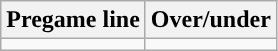<table class="wikitable">
<tr align="center">
<th>Pregame line</th>
<th>Over/under</th>
</tr>
<tr align="center">
<td></td>
<td></td>
</tr>
</table>
